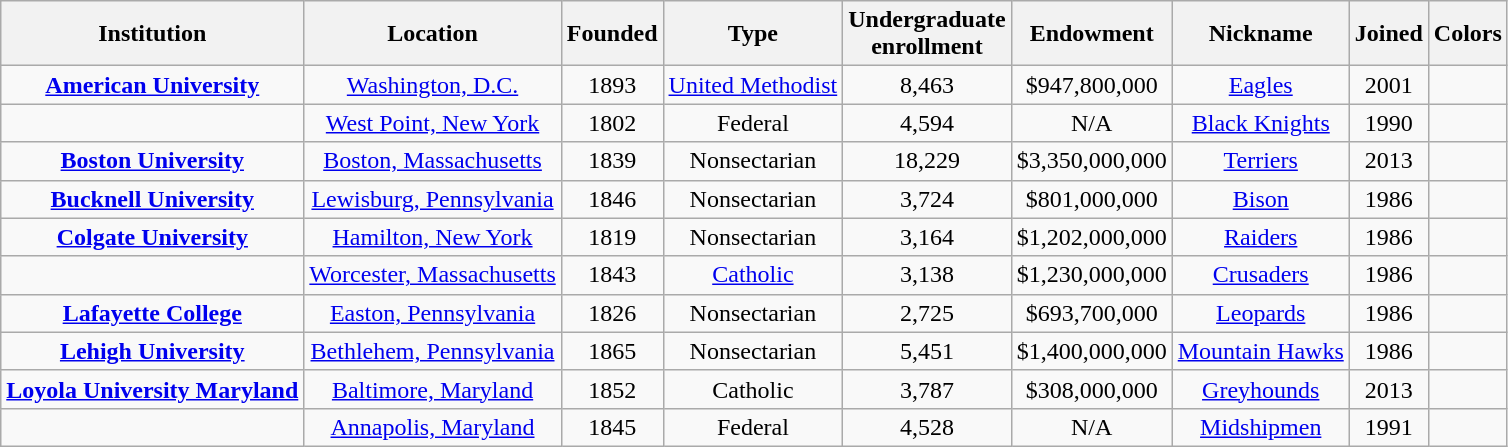<table class="wikitable sortable" style="text-align:center;">
<tr>
<th>Institution</th>
<th>Location</th>
<th>Founded</th>
<th>Type</th>
<th>Undergraduate<br>enrollment</th>
<th>Endowment</th>
<th>Nickname</th>
<th>Joined</th>
<th class="unsortable">Colors</th>
</tr>
<tr>
<td><strong><a href='#'>American University</a></strong></td>
<td><a href='#'>Washington, D.C.</a></td>
<td>1893</td>
<td><a href='#'>United Methodist</a></td>
<td>8,463</td>
<td>$947,800,000</td>
<td><a href='#'>Eagles</a></td>
<td>2001</td>
<td></td>
</tr>
<tr>
<td></td>
<td><a href='#'>West Point, New York</a></td>
<td>1802</td>
<td>Federal<br></td>
<td>4,594</td>
<td>N/A</td>
<td><a href='#'>Black Knights</a></td>
<td>1990</td>
<td></td>
</tr>
<tr>
<td><strong><a href='#'>Boston University</a></strong></td>
<td><a href='#'>Boston, Massachusetts</a></td>
<td>1839</td>
<td>Nonsectarian</td>
<td>18,229</td>
<td>$3,350,000,000</td>
<td><a href='#'>Terriers</a></td>
<td>2013</td>
<td></td>
</tr>
<tr>
<td><strong><a href='#'>Bucknell University</a></strong></td>
<td><a href='#'>Lewisburg, Pennsylvania</a></td>
<td>1846</td>
<td>Nonsectarian</td>
<td>3,724</td>
<td>$801,000,000</td>
<td><a href='#'>Bison</a></td>
<td>1986</td>
<td></td>
</tr>
<tr>
<td><strong><a href='#'>Colgate University</a></strong></td>
<td><a href='#'>Hamilton, New York</a></td>
<td>1819</td>
<td>Nonsectarian</td>
<td>3,164</td>
<td>$1,202,000,000</td>
<td><a href='#'>Raiders</a></td>
<td>1986</td>
<td></td>
</tr>
<tr>
<td></td>
<td><a href='#'>Worcester, Massachusetts</a></td>
<td>1843</td>
<td><a href='#'>Catholic</a><br></td>
<td>3,138</td>
<td>$1,230,000,000</td>
<td><a href='#'>Crusaders</a></td>
<td>1986</td>
<td></td>
</tr>
<tr>
<td><strong><a href='#'>Lafayette College</a></strong></td>
<td><a href='#'>Easton, Pennsylvania</a></td>
<td>1826</td>
<td>Nonsectarian</td>
<td>2,725</td>
<td>$693,700,000</td>
<td><a href='#'>Leopards</a></td>
<td>1986</td>
<td></td>
</tr>
<tr>
<td><strong><a href='#'>Lehigh University</a></strong></td>
<td><a href='#'>Bethlehem, Pennsylvania</a></td>
<td>1865</td>
<td>Nonsectarian</td>
<td>5,451</td>
<td>$1,400,000,000</td>
<td><a href='#'>Mountain Hawks</a></td>
<td>1986</td>
<td></td>
</tr>
<tr>
<td><strong><a href='#'>Loyola University Maryland</a></strong></td>
<td><a href='#'>Baltimore, Maryland</a></td>
<td>1852</td>
<td>Catholic<br></td>
<td>3,787</td>
<td>$308,000,000</td>
<td><a href='#'>Greyhounds</a></td>
<td>2013</td>
<td></td>
</tr>
<tr>
<td></td>
<td><a href='#'>Annapolis, Maryland</a></td>
<td>1845</td>
<td>Federal<br></td>
<td>4,528</td>
<td>N/A</td>
<td><a href='#'>Midshipmen</a></td>
<td>1991</td>
<td></td>
</tr>
</table>
